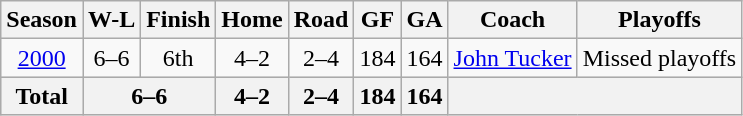<table class="wikitable">
<tr>
<th>Season</th>
<th>W-L</th>
<th>Finish</th>
<th>Home</th>
<th>Road</th>
<th>GF</th>
<th>GA</th>
<th>Coach</th>
<th>Playoffs</th>
</tr>
<tr ALIGN=center>
<td><a href='#'>2000</a></td>
<td>6–6</td>
<td>6th</td>
<td>4–2</td>
<td>2–4</td>
<td>184</td>
<td>164</td>
<td><a href='#'>John Tucker</a></td>
<td>Missed playoffs</td>
</tr>
<tr ALIGN=center bgcolor="#e0e0e0">
<th>Total</th>
<th colspan="2">6–6</th>
<th>4–2</th>
<th>2–4</th>
<th>184</th>
<th>164</th>
<th colspan="2"></th>
</tr>
</table>
